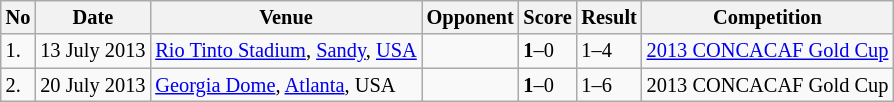<table class="wikitable" style="font-size:85%;">
<tr>
<th>No</th>
<th>Date</th>
<th>Venue</th>
<th>Opponent</th>
<th>Score</th>
<th>Result</th>
<th>Competition</th>
</tr>
<tr>
<td>1.</td>
<td>13 July 2013</td>
<td><a href='#'>Rio Tinto Stadium</a>, <a href='#'>Sandy</a>, <a href='#'>USA</a></td>
<td></td>
<td><strong>1</strong>–0</td>
<td>1–4</td>
<td><a href='#'>2013 CONCACAF Gold Cup</a></td>
</tr>
<tr>
<td>2.</td>
<td>20 July 2013</td>
<td><a href='#'>Georgia Dome</a>, <a href='#'>Atlanta</a>, USA</td>
<td></td>
<td><strong>1</strong>–0</td>
<td>1–6</td>
<td>2013 CONCACAF Gold Cup</td>
</tr>
</table>
